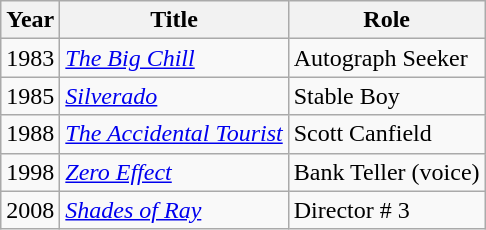<table class="wikitable plainrowheaders">
<tr>
<th>Year</th>
<th>Title</th>
<th>Role</th>
</tr>
<tr>
<td>1983</td>
<td><em><a href='#'>The Big Chill</a></em></td>
<td>Autograph Seeker</td>
</tr>
<tr>
<td>1985</td>
<td><em><a href='#'>Silverado</a></em></td>
<td>Stable Boy</td>
</tr>
<tr>
<td>1988</td>
<td><em><a href='#'>The Accidental Tourist</a></em></td>
<td>Scott Canfield</td>
</tr>
<tr>
<td>1998</td>
<td><em><a href='#'>Zero Effect</a></em></td>
<td>Bank Teller (voice)</td>
</tr>
<tr>
<td>2008</td>
<td><em><a href='#'>Shades of Ray</a></em></td>
<td>Director # 3</td>
</tr>
</table>
